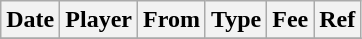<table class="wikitable">
<tr>
<th>Date</th>
<th>Player</th>
<th>From</th>
<th>Type</th>
<th>Fee</th>
<th>Ref</th>
</tr>
<tr>
</tr>
</table>
